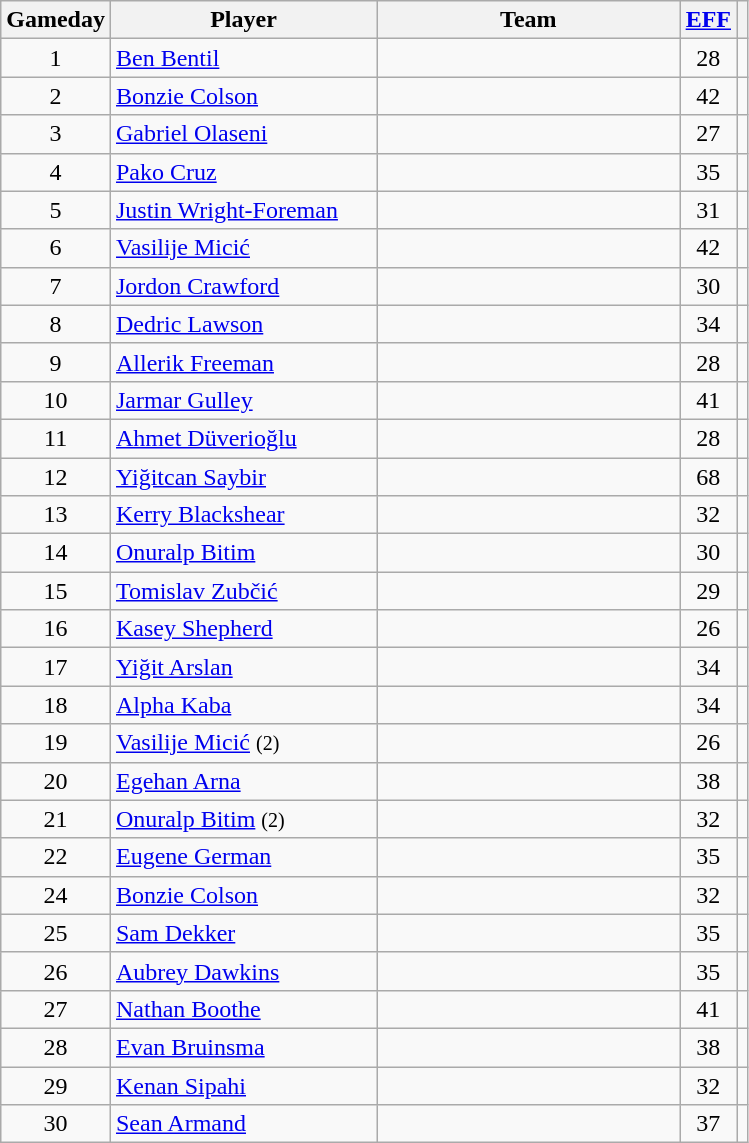<table class="wikitable sortable" style="text-align:center;">
<tr>
<th>Gameday</th>
<th width=170>Player</th>
<th width=195>Team</th>
<th><a href='#'>EFF</a></th>
<th></th>
</tr>
<tr>
<td>1</td>
<td align=left> <a href='#'>Ben Bentil</a></td>
<td align=left></td>
<td>28</td>
<td></td>
</tr>
<tr>
<td>2</td>
<td align=left> <a href='#'>Bonzie Colson</a></td>
<td align=left></td>
<td>42</td>
<td></td>
</tr>
<tr>
<td>3</td>
<td align=left> <a href='#'>Gabriel Olaseni</a></td>
<td align=left></td>
<td>27</td>
<td></td>
</tr>
<tr>
<td>4</td>
<td align=left> <a href='#'>Pako Cruz</a></td>
<td align=left></td>
<td>35</td>
<td></td>
</tr>
<tr>
<td>5</td>
<td align=left> <a href='#'>Justin Wright-Foreman</a></td>
<td align=left></td>
<td>31</td>
<td></td>
</tr>
<tr>
<td>6</td>
<td align=left> <a href='#'>Vasilije Micić</a></td>
<td align=left></td>
<td>42</td>
<td></td>
</tr>
<tr>
<td>7</td>
<td align=left> <a href='#'>Jordon Crawford</a></td>
<td align=left></td>
<td>30</td>
<td></td>
</tr>
<tr>
<td>8</td>
<td align=left> <a href='#'>Dedric Lawson</a></td>
<td align=left></td>
<td>34</td>
<td></td>
</tr>
<tr>
<td>9</td>
<td align=left> <a href='#'>Allerik Freeman</a></td>
<td align=left></td>
<td>28</td>
<td></td>
</tr>
<tr>
<td>10</td>
<td align=left> <a href='#'>Jarmar Gulley</a></td>
<td align=left></td>
<td>41</td>
<td></td>
</tr>
<tr>
<td>11</td>
<td align=left> <a href='#'>Ahmet Düverioğlu</a></td>
<td align="left"></td>
<td>28</td>
<td></td>
</tr>
<tr>
<td>12</td>
<td align=left> <a href='#'>Yiğitcan Saybir</a></td>
<td align=left></td>
<td>68</td>
<td></td>
</tr>
<tr>
<td>13</td>
<td align=left> <a href='#'>Kerry Blackshear</a></td>
<td align=left></td>
<td>32</td>
<td></td>
</tr>
<tr>
<td>14</td>
<td align=left> <a href='#'>Onuralp Bitim</a></td>
<td align=left></td>
<td>30</td>
<td></td>
</tr>
<tr>
<td>15</td>
<td align=left> <a href='#'>Tomislav Zubčić</a></td>
<td align=left></td>
<td>29</td>
<td></td>
</tr>
<tr>
<td>16</td>
<td align=left> <a href='#'>Kasey Shepherd</a></td>
<td align=left></td>
<td>26</td>
<td></td>
</tr>
<tr>
<td>17</td>
<td align=left> <a href='#'>Yiğit Arslan</a></td>
<td align=left></td>
<td>34</td>
<td></td>
</tr>
<tr>
<td>18</td>
<td align=left> <a href='#'>Alpha Kaba</a></td>
<td align=left></td>
<td>34</td>
<td></td>
</tr>
<tr>
<td>19</td>
<td align=left> <a href='#'>Vasilije Micić</a> <small>(2)</small></td>
<td align=left></td>
<td>26</td>
<td></td>
</tr>
<tr>
<td>20</td>
<td align=left> <a href='#'>Egehan Arna</a></td>
<td align=left></td>
<td>38</td>
<td></td>
</tr>
<tr>
<td>21</td>
<td align=left> <a href='#'>Onuralp Bitim</a> <small>(2)</small></td>
<td align=left></td>
<td>32</td>
<td></td>
</tr>
<tr>
<td>22</td>
<td align=left> <a href='#'>Eugene German</a></td>
<td align=left></td>
<td>35</td>
<td></td>
</tr>
<tr>
<td>24</td>
<td align=left> <a href='#'>Bonzie Colson</a></td>
<td align=left></td>
<td>32</td>
<td></td>
</tr>
<tr>
<td>25</td>
<td align=left> <a href='#'>Sam Dekker</a></td>
<td align=left></td>
<td>35</td>
<td></td>
</tr>
<tr>
<td>26</td>
<td align=left> <a href='#'>Aubrey Dawkins</a></td>
<td align=left></td>
<td>35</td>
<td></td>
</tr>
<tr>
<td>27</td>
<td align=left> <a href='#'>Nathan Boothe</a></td>
<td align=left></td>
<td>41</td>
<td></td>
</tr>
<tr>
<td>28</td>
<td align=left> <a href='#'>Evan Bruinsma</a></td>
<td align=left></td>
<td>38</td>
<td></td>
</tr>
<tr>
<td>29</td>
<td align=left> <a href='#'>Kenan Sipahi</a></td>
<td align=left></td>
<td>32</td>
<td></td>
</tr>
<tr>
<td>30</td>
<td align=left> <a href='#'>Sean Armand</a></td>
<td align=left></td>
<td>37</td>
<td></td>
</tr>
</table>
